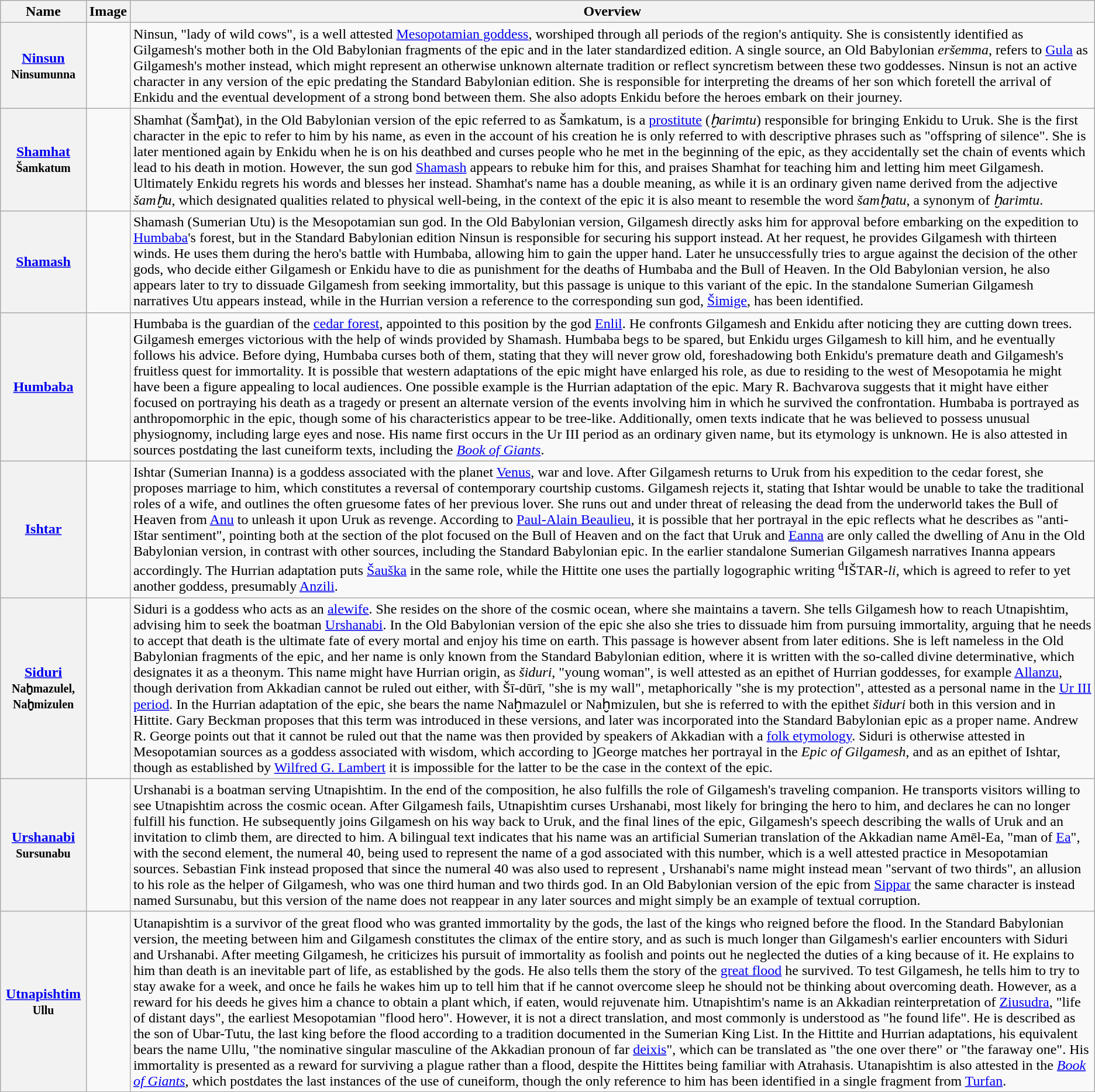<table class="wikitable">
<tr>
<th scope="col">Name</th>
<th scope="col">Image</th>
<th scope="col">Overview</th>
</tr>
<tr>
<th scope="row"><a href='#'>Ninsun</a> <br><small>Ninsumunna</small></th>
<td></td>
<td>Ninsun, "lady of wild cows", is a well attested <a href='#'>Mesopotamian goddess</a>, worshiped through all periods of the region's antiquity. She is consistently identified as Gilgamesh's mother both in the Old Babylonian fragments of the epic and in the later standardized edition. A single source, an Old Babylonian <em>eršemma</em>, refers to <a href='#'>Gula</a> as Gilgamesh's mother instead, which might represent an otherwise unknown alternate tradition or reflect syncretism between these two goddesses. Ninsun is not an active character in any version of the epic predating the Standard Babylonian edition. She is responsible for interpreting the dreams of her son which foretell the arrival of Enkidu and the eventual development of a strong bond between them. She also adopts Enkidu before the heroes embark on their journey.</td>
</tr>
<tr>
<th scope="row"><a href='#'>Shamhat</a> <br><small>Šamkatum</small></th>
<td></td>
<td>Shamhat (Šamḫat), in the Old Babylonian version of the epic referred to as Šamkatum, is a <a href='#'>prostitute</a> (<em>ḫarimtu</em>) responsible for bringing Enkidu to Uruk. She is the first character in the epic to refer to him by his name, as even in the account of his creation he is only referred to with descriptive phrases such as "offspring of silence". She is later mentioned again by Enkidu when he is on his deathbed and curses people who he met in the beginning of the epic, as they accidentally set the chain of events which lead to his death in motion. However, the sun god <a href='#'>Shamash</a> appears to rebuke him for this, and praises Shamhat for teaching him and letting him meet Gilgamesh. Ultimately Enkidu regrets his words and blesses her instead. Shamhat's name has a double meaning, as while it is an ordinary given name derived from the adjective <em>šamḫu</em>, which designated qualities related to physical well-being, in the context of the epic it is also meant to resemble the word <em>šamḫatu</em>, a synonym of <em>ḫarimtu</em>.</td>
</tr>
<tr>
<th scope="row"><a href='#'>Shamash</a></th>
<td></td>
<td>Shamash (Sumerian Utu) is the Mesopotamian sun god. In the Old Babylonian version, Gilgamesh directly asks him for approval before embarking on the expedition to <a href='#'>Humbaba</a>'s forest, but in the Standard Babylonian edition Ninsun is responsible for securing his support instead. At her request, he provides Gilgamesh with thirteen winds. He uses them during the hero's battle with Humbaba, allowing him to gain the upper hand. Later he unsuccessfully tries to argue against the decision of the other gods, who decide either Gilgamesh or Enkidu have to die as punishment for the deaths of Humbaba and the Bull of Heaven. In the Old Babylonian version, he also appears later to try to dissuade Gilgamesh from seeking immortality, but this passage is unique to this variant of the epic. In the standalone Sumerian Gilgamesh narratives Utu appears instead, while in the Hurrian version a reference to the corresponding sun god, <a href='#'>Šimige</a>, has been identified.</td>
</tr>
<tr>
<th scope="row"><a href='#'>Humbaba</a></th>
<td></td>
<td>Humbaba is the guardian of the <a href='#'>cedar forest</a>, appointed to this position by the god <a href='#'>Enlil</a>. He confronts Gilgamesh and Enkidu after noticing they are cutting down trees. Gilgamesh emerges victorious with the help of winds provided by Shamash. Humbaba begs to be spared, but Enkidu urges Gilgamesh to kill him, and he eventually follows his advice. Before dying, Humbaba curses both of them, stating that they will never grow old, foreshadowing both Enkidu's premature death and Gilgamesh's fruitless quest for immortality. It is possible that western adaptations of the epic might have enlarged his role, as due to residing to the west of Mesopotamia he might have been a figure appealing to local audiences. One possible example is the Hurrian adaptation of the epic. Mary R. Bachvarova suggests that it might have either focused on portraying his death as a tragedy or present an alternate version of the events involving him in which he survived the confrontation. Humbaba is portrayed as anthropomorphic in the epic, though some of his characteristics appear to be tree-like. Additionally, omen texts indicate that he was believed to possess unusual physiognomy, including large eyes and nose. His name first occurs in the Ur III period as an ordinary given name, but its etymology is unknown. He is also attested in sources postdating the last cuneiform texts, including the <em><a href='#'>Book of Giants</a></em>.</td>
</tr>
<tr>
<th scope="row"><a href='#'>Ishtar</a></th>
<td></td>
<td>Ishtar (Sumerian Inanna) is a goddess associated with the planet <a href='#'>Venus</a>, war and love. After Gilgamesh returns to Uruk from his expedition to the cedar forest, she proposes marriage to him, which constitutes a reversal of contemporary courtship customs. Gilgamesh rejects it, stating that Ishtar would be unable to take the traditional roles of a wife, and outlines the often gruesome fates of her previous lover. She runs out and under threat of releasing the dead from the underworld takes the Bull of Heaven from <a href='#'>Anu</a> to unleash it upon Uruk as revenge. According to <a href='#'>Paul-Alain Beaulieu</a>, it is possible that her portrayal in the epic reflects what he describes as "anti-Ištar sentiment", pointing both at the section of the plot focused on the Bull of Heaven and on the fact that Uruk and <a href='#'>Eanna</a> are only called the dwelling of Anu in the Old Babylonian version, in contrast with other sources, including the Standard Babylonian epic. In the earlier standalone Sumerian Gilgamesh narratives Inanna appears accordingly. The Hurrian adaptation puts <a href='#'>Šauška</a> in the same role, while the Hittite one uses the partially logographic writing <sup>d</sup>IŠTAR-<em>li</em>, which is agreed to refer to yet another goddess, presumably <a href='#'>Anzili</a>.</td>
</tr>
<tr>
<th scope="row"><a href='#'>Siduri</a> <br><small>Naḫmazulel, Naḫmizulen</small></th>
<td></td>
<td>Siduri is a goddess who acts as an <a href='#'>alewife</a>. She resides on the shore of the cosmic ocean, where she maintains a tavern. She tells Gilgamesh how to reach Utnapishtim, advising him to seek the boatman <a href='#'>Urshanabi</a>. In the Old Babylonian version of the epic she also  she  tries to dissuade him from pursuing immortality, arguing that he needs to accept that death is the ultimate fate of every mortal and enjoy his time on earth. This passage is however absent from later editions. She is left nameless in the Old Babylonian fragments of the epic, and her name is only known from the Standard Babylonian edition, where it is written with the so-called divine determinative, which designates it as a theonym. This name might have Hurrian origin, as <em>šiduri</em>, "young woman", is well attested as an epithet of Hurrian goddesses, for example <a href='#'>Allanzu</a>, though derivation from Akkadian cannot be ruled out either, with Šī-dūrī, "she is my wall", metaphorically "she is my protection", attested as a personal name in the <a href='#'>Ur III period</a>. In the Hurrian adaptation of the epic, she bears the name Naḫmazulel or Naḫmizulen, but she is referred to with the epithet <em>šiduri</em> both in this version and in Hittite. Gary Beckman proposes that this term was introduced in these versions, and later was incorporated into the Standard Babylonian epic as a proper name. Andrew R. George points out that it cannot be ruled out that the name was then provided by speakers of Akkadian with a <a href='#'>folk etymology</a>. Siduri is otherwise attested in Mesopotamian sources as a goddess associated with wisdom, which according to ]George matches her portrayal in the <em>Epic of Gilgamesh</em>, and as an epithet of Ishtar, though as established by <a href='#'>Wilfred G. Lambert</a> it is impossible for the latter to be the case in the context of the epic.</td>
</tr>
<tr>
<th scope="row"><a href='#'>Urshanabi</a> <br><small>Sursunabu</small></th>
<td></td>
<td>Urshanabi is a boatman serving Utnapishtim. In the end of the composition, he also fulfills the role of Gilgamesh's traveling companion. He transports visitors willing to see Utnapishtim across the cosmic ocean. After Gilgamesh fails, Utnapishtim curses Urshanabi, most likely for bringing the hero to him, and declares he can no longer fulfill his function. He subsequently joins Gilgamesh on his way back to Uruk, and the final lines of the epic, Gilgamesh's speech describing the walls of Uruk and an invitation to climb them, are directed to him. A bilingual text indicates that his name was an artificial Sumerian translation of the Akkadian name Amēl-Ea, "man of <a href='#'>Ea</a>", with the second element, the numeral 40, being used to represent the name of a god associated with this number, which is a well attested practice in Mesopotamian sources. Sebastian Fink instead proposed that since the numeral 40 was also used to represent , Urshanabi's name might instead mean "servant of two thirds", an allusion to his role as the helper of Gilgamesh, who was one third human and two thirds god. In an Old Babylonian version of the epic from <a href='#'>Sippar</a> the same character is instead named Sursunabu, but this version of the name does not reappear in any later sources and might simply be an example of textual corruption.</td>
</tr>
<tr>
<th scope="row"><a href='#'>Utnapishtim</a> <br><small>Ullu</small></th>
<td></td>
<td>Utanapishtim is a survivor of the great flood who was granted immortality by the gods, the last of the kings who reigned before the flood. In the Standard Babylonian version, the meeting between him and Gilgamesh constitutes the climax of the entire story, and as such is much longer than Gilgamesh's earlier encounters with Siduri and Urshanabi. After meeting Gilgamesh, he criticizes his pursuit of immortality as foolish and points out he neglected the duties of a king because of it. He explains to him than death is an inevitable part of life, as established by the gods. He also tells them the story of the <a href='#'>great flood</a> he survived. To test Gilgamesh, he tells him to try to stay awake for a week, and once he fails he wakes him up to tell him that if he cannot overcome sleep he should not be thinking about overcoming death. However, as a reward for his deeds he gives him a chance to obtain a plant which, if eaten, would rejuvenate him. Utnapishtim's name is an Akkadian reinterpretation of <a href='#'>Ziusudra</a>, "life of distant days", the earliest Mesopotamian "flood hero". However, it is not a direct translation, and most commonly is understood as "he found life". He is described as the son of Ubar-Tutu, the last king before the flood according to a tradition documented in the Sumerian King List. In the Hittite and Hurrian adaptations, his equivalent bears the name Ullu, "the nominative singular masculine of the Akkadian pronoun of far <a href='#'>deixis</a>", which can be translated as "the one over there" or "the faraway one". His immortality is presented as a reward for surviving a plague rather than a flood, despite the Hittites being familiar with Atrahasis.  Utanapishtim is also attested in the <em><a href='#'>Book of Giants</a></em>, which postdates the last instances of the use of cuneiform, though the only reference to him has been identified in a single fragment from <a href='#'>Turfan</a>.</td>
</tr>
</table>
